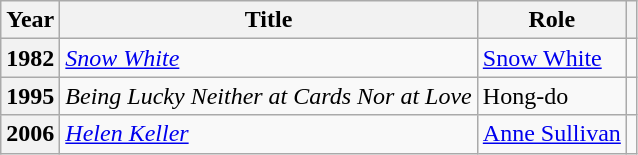<table class="wikitable plainrowheaders sortable">
<tr>
<th scope="col">Year</th>
<th scope="col">Title</th>
<th scope="col">Role</th>
<th scope="col" class="unsortable"></th>
</tr>
<tr>
<th scope="row">1982</th>
<td><em><a href='#'>Snow White</a></em></td>
<td><a href='#'>Snow White</a></td>
<td style="text-align:center"></td>
</tr>
<tr>
<th scope="row">1995</th>
<td><em>Being Lucky Neither at Cards Nor at Love</em></td>
<td>Hong-do</td>
<td style="text-align:center"></td>
</tr>
<tr>
<th scope="row">2006</th>
<td><em><a href='#'>Helen Keller</a></em></td>
<td><a href='#'>Anne Sullivan</a></td>
<td style="text-align:center"></td>
</tr>
</table>
